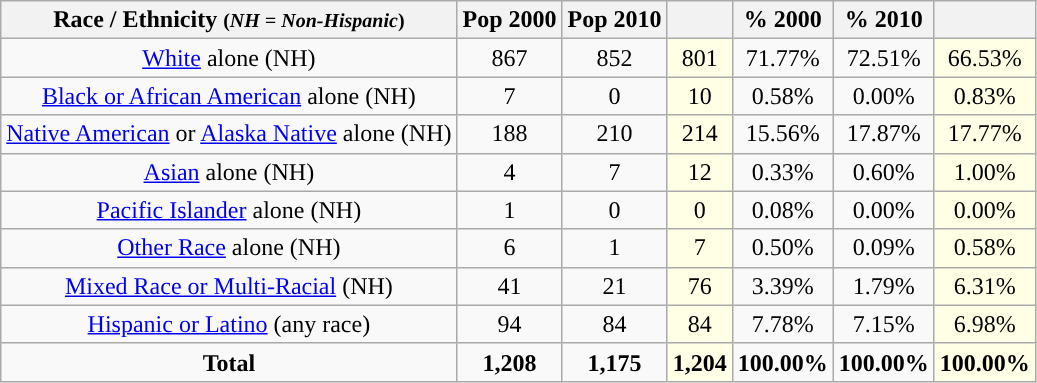<table class="wikitable" style="text-align:center;">
<tr>
<th>Race / Ethnicity <small>(<em>NH = Non-Hispanic</em>)</small></th>
<th>Pop 2000</th>
<th>Pop 2010</th>
<th></th>
<th>% 2000</th>
<th>% 2010</th>
<th></th>
</tr>
<tr>
<td><a href='#'>White</a> alone (NH)</td>
<td>867</td>
<td>852</td>
<td style='background: #ffffe6;'>801</td>
<td>71.77%</td>
<td>72.51%</td>
<td style='background: #ffffe6;'>66.53%</td>
</tr>
<tr>
<td><a href='#'>Black or African American</a> alone (NH)</td>
<td>7</td>
<td>0</td>
<td style='background: #ffffe6;'>10</td>
<td>0.58%</td>
<td>0.00%</td>
<td style='background: #ffffe6;'>0.83%</td>
</tr>
<tr>
<td><a href='#'>Native American</a> or <a href='#'>Alaska Native</a> alone (NH)</td>
<td>188</td>
<td>210</td>
<td style='background: #ffffe6;'>214</td>
<td>15.56%</td>
<td>17.87%</td>
<td style='background: #ffffe6;'>17.77%</td>
</tr>
<tr>
<td><a href='#'>Asian</a> alone (NH)</td>
<td>4</td>
<td>7</td>
<td style='background: #ffffe6;'>12</td>
<td>0.33%</td>
<td>0.60%</td>
<td style='background: #ffffe6;'>1.00%</td>
</tr>
<tr>
<td><a href='#'>Pacific Islander</a> alone (NH)</td>
<td>1</td>
<td>0</td>
<td style='background: #ffffe6;'>0</td>
<td>0.08%</td>
<td>0.00%</td>
<td style='background: #ffffe6;'>0.00%</td>
</tr>
<tr>
<td><a href='#'>Other Race</a> alone (NH)</td>
<td>6</td>
<td>1</td>
<td style='background: #ffffe6;'>7</td>
<td>0.50%</td>
<td>0.09%</td>
<td style='background: #ffffe6;'>0.58%</td>
</tr>
<tr>
<td><a href='#'>Mixed Race or Multi-Racial</a> (NH)</td>
<td>41</td>
<td>21</td>
<td style='background: #ffffe6;'>76</td>
<td>3.39%</td>
<td>1.79%</td>
<td style='background: #ffffe6;'>6.31%</td>
</tr>
<tr>
<td><a href='#'>Hispanic or Latino</a> (any race)</td>
<td>94</td>
<td>84</td>
<td style='background: #ffffe6;'>84</td>
<td>7.78%</td>
<td>7.15%</td>
<td style='background: #ffffe6;'>6.98%</td>
</tr>
<tr>
<td><strong>Total</strong></td>
<td><strong>1,208</strong></td>
<td><strong>1,175</strong></td>
<td style='background: #ffffe6;'><strong>1,204</strong></td>
<td><strong>100.00%</strong></td>
<td><strong>100.00%</strong></td>
<td style='background: #ffffe6;'><strong>100.00%</strong></td>
</tr>
</table>
